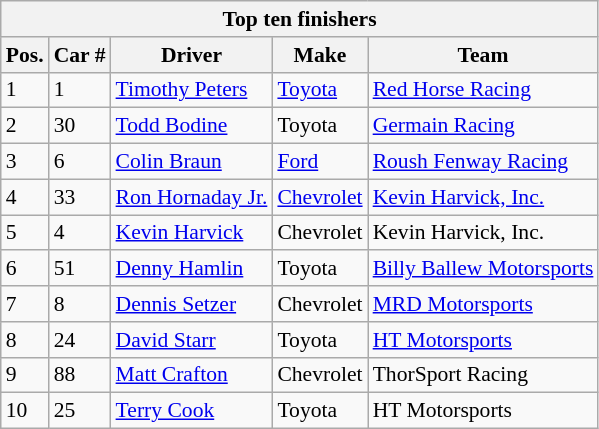<table class="wikitable" style="font-size: 90%">
<tr>
<th colspan=9>Top ten finishers</th>
</tr>
<tr>
<th>Pos.</th>
<th>Car #</th>
<th>Driver</th>
<th>Make</th>
<th>Team</th>
</tr>
<tr>
<td>1</td>
<td>1</td>
<td><a href='#'>Timothy Peters</a></td>
<td><a href='#'>Toyota</a></td>
<td><a href='#'>Red Horse Racing</a></td>
</tr>
<tr>
<td>2</td>
<td>30</td>
<td><a href='#'>Todd Bodine</a></td>
<td>Toyota</td>
<td><a href='#'>Germain Racing</a></td>
</tr>
<tr>
<td>3</td>
<td>6</td>
<td><a href='#'>Colin Braun</a></td>
<td><a href='#'>Ford</a></td>
<td><a href='#'>Roush Fenway Racing</a></td>
</tr>
<tr>
<td>4</td>
<td>33</td>
<td><a href='#'>Ron Hornaday Jr.</a></td>
<td><a href='#'>Chevrolet</a></td>
<td><a href='#'>Kevin Harvick, Inc.</a></td>
</tr>
<tr>
<td>5</td>
<td>4</td>
<td><a href='#'>Kevin Harvick</a></td>
<td>Chevrolet</td>
<td>Kevin Harvick, Inc.</td>
</tr>
<tr>
<td>6</td>
<td>51</td>
<td><a href='#'>Denny Hamlin</a></td>
<td>Toyota</td>
<td><a href='#'>Billy Ballew Motorsports</a></td>
</tr>
<tr>
<td>7</td>
<td>8</td>
<td><a href='#'>Dennis Setzer</a></td>
<td>Chevrolet</td>
<td><a href='#'>MRD Motorsports</a></td>
</tr>
<tr>
<td>8</td>
<td>24</td>
<td><a href='#'>David Starr</a></td>
<td>Toyota</td>
<td><a href='#'>HT Motorsports</a></td>
</tr>
<tr>
<td>9</td>
<td>88</td>
<td><a href='#'>Matt Crafton</a></td>
<td>Chevrolet</td>
<td>ThorSport Racing</td>
</tr>
<tr>
<td>10</td>
<td>25</td>
<td><a href='#'>Terry Cook</a></td>
<td>Toyota</td>
<td>HT Motorsports</td>
</tr>
</table>
